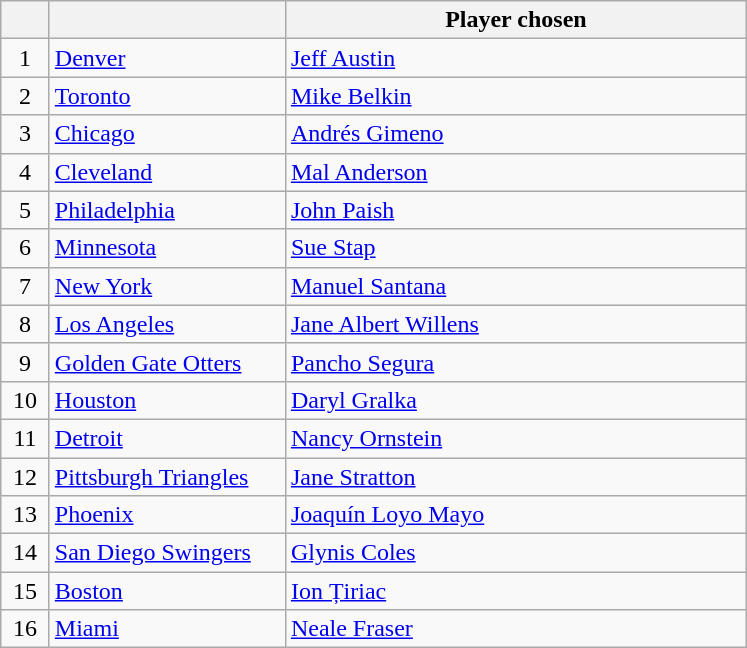<table class="wikitable" style="text-align:left">
<tr>
<th width="25px"></th>
<th width="150px"></th>
<th width="300px">Player chosen</th>
</tr>
<tr>
<td style="text-align:center">1</td>
<td><a href='#'>Denver</a></td>
<td><a href='#'>Jeff Austin</a></td>
</tr>
<tr>
<td style="text-align:center">2</td>
<td><a href='#'>Toronto</a></td>
<td><a href='#'>Mike Belkin</a></td>
</tr>
<tr>
<td style="text-align:center">3</td>
<td><a href='#'>Chicago</a></td>
<td><a href='#'>Andrés Gimeno</a></td>
</tr>
<tr>
<td style="text-align:center">4</td>
<td><a href='#'>Cleveland</a></td>
<td><a href='#'>Mal Anderson</a></td>
</tr>
<tr>
<td style="text-align:center">5</td>
<td><a href='#'>Philadelphia</a></td>
<td><a href='#'>John Paish</a></td>
</tr>
<tr>
<td style="text-align:center">6</td>
<td><a href='#'>Minnesota</a></td>
<td><a href='#'>Sue Stap</a></td>
</tr>
<tr>
<td style="text-align:center">7</td>
<td><a href='#'>New York</a></td>
<td><a href='#'>Manuel Santana</a></td>
</tr>
<tr>
<td style="text-align:center">8</td>
<td><a href='#'>Los Angeles</a></td>
<td><a href='#'>Jane Albert Willens</a></td>
</tr>
<tr>
<td style="text-align:center">9</td>
<td><a href='#'>Golden Gate Otters</a></td>
<td><a href='#'>Pancho Segura</a></td>
</tr>
<tr>
<td style="text-align:center">10</td>
<td><a href='#'>Houston</a></td>
<td><a href='#'>Daryl Gralka</a></td>
</tr>
<tr>
<td style="text-align:center">11</td>
<td><a href='#'>Detroit</a></td>
<td><a href='#'>Nancy Ornstein</a></td>
</tr>
<tr>
<td style="text-align:center">12</td>
<td><a href='#'>Pittsburgh Triangles</a></td>
<td><a href='#'>Jane Stratton</a></td>
</tr>
<tr>
<td style="text-align:center">13</td>
<td><a href='#'>Phoenix</a></td>
<td><a href='#'>Joaquín Loyo Mayo</a></td>
</tr>
<tr>
<td style="text-align:center">14</td>
<td><a href='#'>San Diego Swingers</a></td>
<td><a href='#'>Glynis Coles</a></td>
</tr>
<tr>
<td style="text-align:center">15</td>
<td><a href='#'>Boston</a></td>
<td><a href='#'>Ion Țiriac</a></td>
</tr>
<tr>
<td style="text-align:center">16</td>
<td><a href='#'>Miami</a></td>
<td><a href='#'>Neale Fraser</a></td>
</tr>
</table>
